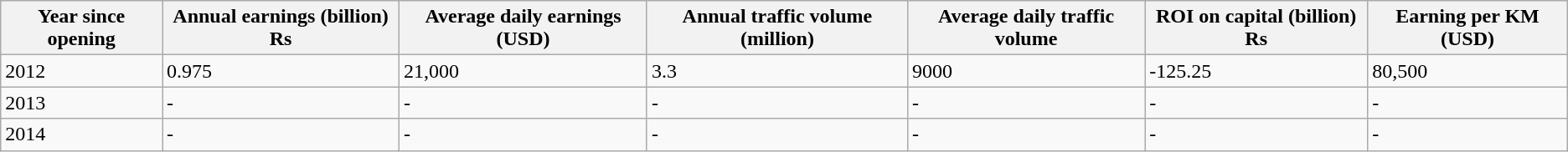<table class="wikitable">
<tr>
<th>Year since opening</th>
<th>Annual earnings (billion) Rs</th>
<th>Average daily earnings (USD)</th>
<th>Annual traffic volume (million)</th>
<th>Average daily traffic volume</th>
<th>ROI on capital (billion) Rs</th>
<th>Earning per KM (USD)</th>
</tr>
<tr>
<td>2012</td>
<td>0.975</td>
<td>21,000</td>
<td>3.3</td>
<td>9000</td>
<td>-125.25</td>
<td>80,500</td>
</tr>
<tr>
<td>2013</td>
<td>-</td>
<td>-</td>
<td>-</td>
<td>-</td>
<td>-</td>
<td>-</td>
</tr>
<tr>
<td>2014</td>
<td>-</td>
<td>-</td>
<td>-</td>
<td>-</td>
<td>-</td>
<td>-</td>
</tr>
</table>
